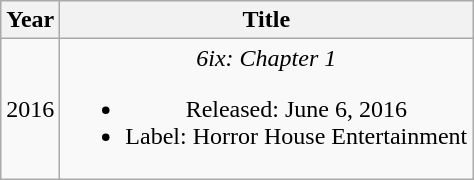<table class="wikitable" style="text-align:center;">
<tr>
<th>Year</th>
<th>Title</th>
</tr>
<tr>
<td>2016</td>
<td><em>6ix: Chapter 1</em><br><ul><li>Released: June 6, 2016</li><li>Label: Horror House Entertainment</li></ul></td>
</tr>
</table>
